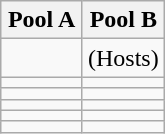<table class="wikitable">
<tr>
<th width=50%>Pool A</th>
<th width=50%>Pool B</th>
</tr>
<tr>
<td></td>
<td> (Hosts)</td>
</tr>
<tr>
<td></td>
<td></td>
</tr>
<tr>
<td></td>
<td></td>
</tr>
<tr>
<td></td>
<td></td>
</tr>
<tr>
<td></td>
<td></td>
</tr>
<tr>
<td></td>
<td></td>
</tr>
</table>
